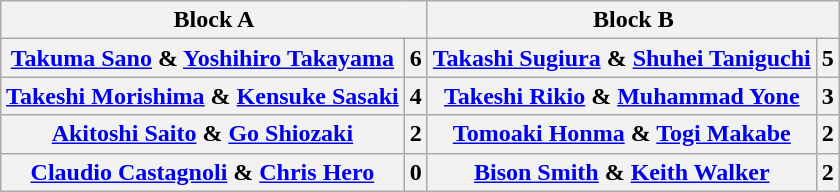<table class="wikitable" style="margin: 1em auto 1em auto;text-align:center">
<tr>
<th colspan="2">Block A</th>
<th colspan="2">Block B</th>
</tr>
<tr>
<th><a href='#'>Takuma Sano</a> & <a href='#'>Yoshihiro Takayama</a></th>
<th>6</th>
<th><a href='#'>Takashi Sugiura</a> & <a href='#'>Shuhei Taniguchi</a></th>
<th>5</th>
</tr>
<tr>
<th><a href='#'>Takeshi Morishima</a> & <a href='#'>Kensuke Sasaki</a></th>
<th>4</th>
<th><a href='#'>Takeshi Rikio</a> & <a href='#'>Muhammad Yone</a> </th>
<th>3</th>
</tr>
<tr>
<th><a href='#'>Akitoshi Saito</a> & <a href='#'>Go Shiozaki</a></th>
<th>2</th>
<th><a href='#'>Tomoaki Honma</a> & <a href='#'>Togi Makabe</a></th>
<th>2</th>
</tr>
<tr>
<th><a href='#'>Claudio Castagnoli</a> & <a href='#'>Chris Hero</a></th>
<th>0</th>
<th><a href='#'>Bison Smith</a> & <a href='#'>Keith Walker</a></th>
<th>2</th>
</tr>
</table>
